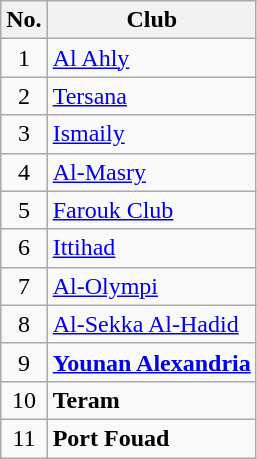<table class="wikitable sortable">
<tr>
<th>No.</th>
<th>Club</th>
</tr>
<tr>
<td align="center">1</td>
<td><a href='#'>Al Ahly</a></td>
</tr>
<tr>
<td align="center">2</td>
<td><a href='#'>Tersana</a></td>
</tr>
<tr>
<td align="center">3</td>
<td><a href='#'>Ismaily</a></td>
</tr>
<tr>
<td align="center">4</td>
<td><a href='#'>Al-Masry</a></td>
</tr>
<tr>
<td align="center">5</td>
<td><a href='#'>Farouk Club</a></td>
</tr>
<tr>
<td align="center">6</td>
<td><a href='#'>Ittihad</a></td>
</tr>
<tr>
<td align="center">7</td>
<td><a href='#'>Al-Olympi</a></td>
</tr>
<tr>
<td align="center">8</td>
<td><a href='#'>Al-Sekka Al-Hadid</a></td>
</tr>
<tr>
<td align="center">9</td>
<td><strong><a href='#'>Younan Alexandria</a></strong></td>
</tr>
<tr>
<td align="center">10</td>
<td><strong>Teram</strong></td>
</tr>
<tr>
<td align="center">11</td>
<td><strong>Port Fouad</strong></td>
</tr>
</table>
